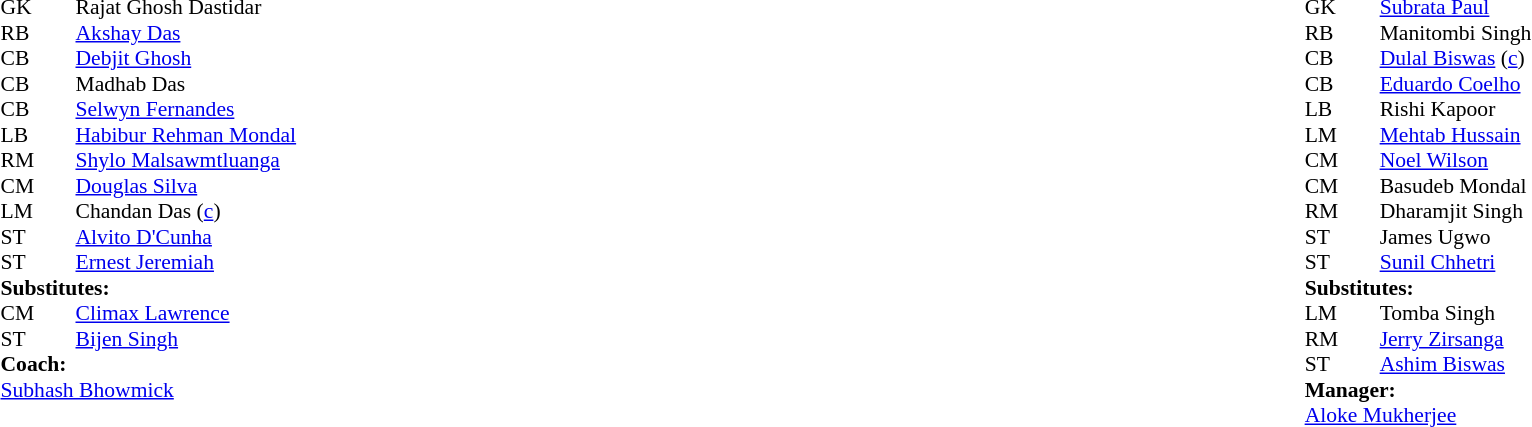<table width="100%">
<tr>
<td valign="top" width="40%"><br><table style="font-size: 90%" cellspacing="0" cellpadding="0">
<tr>
<td colspan="4"></td>
</tr>
<tr>
<th width="25"></th>
<th width="25"></th>
</tr>
<tr>
<td>GK</td>
<td></td>
<td> Rajat Ghosh Dastidar</td>
</tr>
<tr>
<td>RB</td>
<td></td>
<td> <a href='#'>Akshay Das</a></td>
<td></td>
<td></td>
</tr>
<tr>
<td>CB</td>
<td></td>
<td> <a href='#'>Debjit Ghosh</a></td>
</tr>
<tr>
<td>CB</td>
<td></td>
<td> Madhab Das</td>
<td></td>
<td></td>
</tr>
<tr>
<td>CB</td>
<td></td>
<td> <a href='#'>Selwyn Fernandes</a></td>
<td></td>
<td></td>
</tr>
<tr>
<td>LB</td>
<td></td>
<td> <a href='#'>Habibur Rehman Mondal</a></td>
</tr>
<tr>
<td>RM</td>
<td></td>
<td> <a href='#'>Shylo Malsawmtluanga</a></td>
</tr>
<tr>
<td>CM</td>
<td></td>
<td> <a href='#'>Douglas Silva</a></td>
</tr>
<tr>
<td>LM</td>
<td></td>
<td> Chandan Das (<a href='#'>c</a>)</td>
</tr>
<tr>
<td>ST</td>
<td></td>
<td> <a href='#'>Alvito D'Cunha</a></td>
</tr>
<tr>
<td>ST</td>
<td></td>
<td> <a href='#'>Ernest Jeremiah</a></td>
</tr>
<tr>
<td colspan=4><strong>Substitutes:</strong></td>
</tr>
<tr>
<td>CM</td>
<td></td>
<td> <a href='#'>Climax Lawrence</a></td>
<td></td>
<td></td>
</tr>
<tr>
<td>ST</td>
<td></td>
<td> <a href='#'>Bijen Singh</a></td>
<td></td>
<td></td>
</tr>
<tr>
<td colspan=4><strong>Coach:</strong></td>
</tr>
<tr>
<td colspan="4"> <a href='#'>Subhash Bhowmick</a></td>
</tr>
</table>
</td>
<td valign="top"></td>
<td valign="top" width="50%"><br><table style="font-size: 90%" cellspacing="0" cellpadding="0" align=center>
<tr>
<td colspan="4"></td>
</tr>
<tr>
<th width="25"></th>
<th width="25"></th>
</tr>
<tr>
<td>GK</td>
<td></td>
<td> <a href='#'>Subrata Paul</a></td>
</tr>
<tr>
<td>RB</td>
<td></td>
<td> Manitombi Singh</td>
</tr>
<tr>
<td>CB</td>
<td></td>
<td> <a href='#'>Dulal Biswas</a> (<a href='#'>c</a>)</td>
</tr>
<tr>
<td>CB</td>
<td></td>
<td> <a href='#'>Eduardo Coelho</a></td>
<td></td>
</tr>
<tr>
<td>LB</td>
<td></td>
<td> Rishi Kapoor</td>
</tr>
<tr>
<td>LM</td>
<td></td>
<td> <a href='#'>Mehtab Hussain</a></td>
<td></td>
</tr>
<tr>
<td>CM</td>
<td></td>
<td> <a href='#'>Noel Wilson</a></td>
</tr>
<tr>
<td>CM</td>
<td></td>
<td> Basudeb Mondal</td>
</tr>
<tr>
<td>RM</td>
<td></td>
<td> Dharamjit Singh</td>
<td></td>
</tr>
<tr>
<td>ST</td>
<td></td>
<td> James Ugwo</td>
<td></td>
</tr>
<tr>
<td>ST</td>
<td></td>
<td> <a href='#'>Sunil Chhetri</a></td>
</tr>
<tr>
<td colspan=4><strong>Substitutes:</strong></td>
</tr>
<tr>
<td>LM</td>
<td></td>
<td> Tomba Singh</td>
<td></td>
</tr>
<tr>
<td>RM</td>
<td></td>
<td> <a href='#'>Jerry Zirsanga</a></td>
<td></td>
</tr>
<tr>
<td>ST</td>
<td></td>
<td> <a href='#'>Ashim Biswas</a></td>
<td></td>
</tr>
<tr>
<td colspan=4><strong>Manager:</strong></td>
</tr>
<tr>
<td colspan="4"> <a href='#'>Aloke Mukherjee</a></td>
</tr>
</table>
</td>
</tr>
</table>
